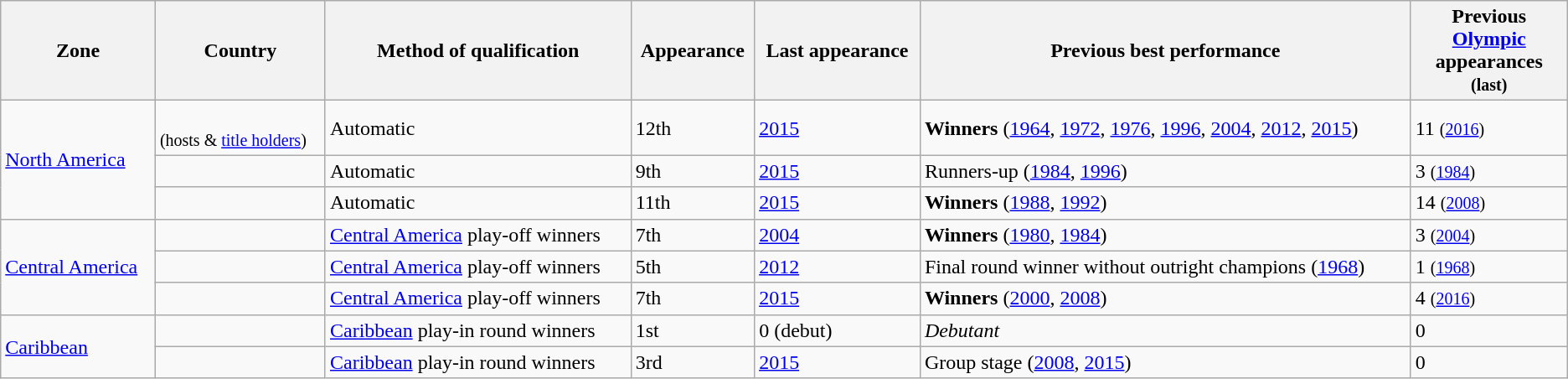<table class="wikitable sortable">
<tr>
<th>Zone</th>
<th>Country</th>
<th>Method of qualification</th>
<th>Appearance</th>
<th>Last appearance</th>
<th>Previous best performance</th>
<th width=10%>Previous <a href='#'>Olympic</a> appearances<br><small>(last)</small></th>
</tr>
<tr>
<td rowspan=3><a href='#'>North America</a></td>
<td> <br><small>(hosts & <a href='#'>title holders</a>)</small></td>
<td>Automatic</td>
<td>12th</td>
<td><a href='#'>2015</a></td>
<td><strong>Winners</strong> (<a href='#'>1964</a>, <a href='#'>1972</a>, <a href='#'>1976</a>, <a href='#'>1996</a>, <a href='#'>2004</a>, <a href='#'>2012</a>, <a href='#'>2015</a>)</td>
<td>11 <small>(<a href='#'>2016</a>)</small></td>
</tr>
<tr>
<td></td>
<td>Automatic</td>
<td>9th</td>
<td><a href='#'>2015</a></td>
<td>Runners-up (<a href='#'>1984</a>, <a href='#'>1996</a>)</td>
<td>3 <small>(<a href='#'>1984</a>)</small></td>
</tr>
<tr>
<td></td>
<td>Automatic</td>
<td>11th</td>
<td><a href='#'>2015</a></td>
<td><strong>Winners</strong> (<a href='#'>1988</a>, <a href='#'>1992</a>)</td>
<td>14 <small>(<a href='#'>2008</a>)</small></td>
</tr>
<tr>
<td rowspan=3><a href='#'>Central America</a></td>
<td></td>
<td><a href='#'>Central America</a> play-off winners</td>
<td>7th</td>
<td><a href='#'>2004</a></td>
<td><strong>Winners</strong> (<a href='#'>1980</a>, <a href='#'>1984</a>)</td>
<td>3 <small>(<a href='#'>2004</a>)</small></td>
</tr>
<tr>
<td></td>
<td><a href='#'>Central America</a> play-off winners</td>
<td>5th</td>
<td><a href='#'>2012</a></td>
<td>Final round winner without outright champions (<a href='#'>1968</a>)</td>
<td>1 <small>(<a href='#'>1968</a>)</small></td>
</tr>
<tr>
<td></td>
<td><a href='#'>Central America</a> play-off winners</td>
<td>7th</td>
<td><a href='#'>2015</a></td>
<td><strong>Winners</strong> (<a href='#'>2000</a>, <a href='#'>2008</a>)</td>
<td>4 <small>(<a href='#'>2016</a>)</small></td>
</tr>
<tr>
<td rowspan=2><a href='#'>Caribbean</a></td>
<td></td>
<td><a href='#'>Caribbean</a> play-in round winners</td>
<td>1st</td>
<td>0 (debut)</td>
<td><em>Debutant</em></td>
<td>0</td>
</tr>
<tr>
<td></td>
<td><a href='#'>Caribbean</a> play-in round winners</td>
<td>3rd</td>
<td><a href='#'>2015</a></td>
<td>Group stage (<a href='#'>2008</a>, <a href='#'>2015</a>)</td>
<td>0</td>
</tr>
</table>
